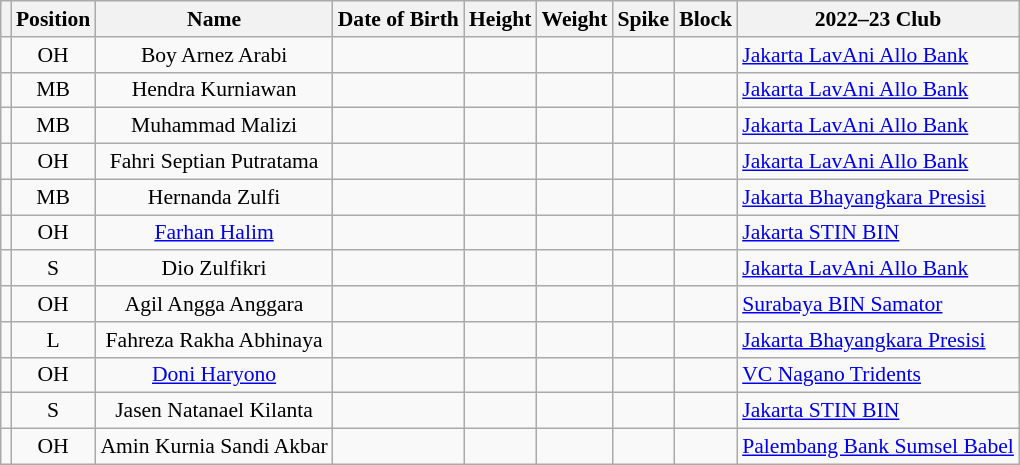<table class="wikitable sortable" style="font-size:90%; text-align:center;">
<tr>
<th></th>
<th>Position</th>
<th>Name</th>
<th>Date of Birth</th>
<th>Height</th>
<th>Weight</th>
<th>Spike</th>
<th>Block</th>
<th>2022–23 Club</th>
</tr>
<tr>
<td></td>
<td>OH</td>
<td>Boy Arnez Arabi</td>
<td></td>
<td></td>
<td></td>
<td></td>
<td></td>
<td style="text-align:left;"> <a href='#'>Jakarta LavAni Allo Bank</a></td>
</tr>
<tr>
<td></td>
<td>MB</td>
<td>Hendra Kurniawan</td>
<td></td>
<td></td>
<td></td>
<td></td>
<td></td>
<td style="text-align:left;"> <a href='#'>Jakarta LavAni Allo Bank</a></td>
</tr>
<tr>
<td></td>
<td>MB</td>
<td>Muhammad Malizi</td>
<td></td>
<td></td>
<td></td>
<td></td>
<td></td>
<td style="text-align:left;"> <a href='#'>Jakarta LavAni Allo Bank</a></td>
</tr>
<tr>
<td></td>
<td>OH</td>
<td>Fahri Septian Putratama</td>
<td></td>
<td></td>
<td></td>
<td></td>
<td></td>
<td style="text-align:left;"> <a href='#'>Jakarta LavAni Allo Bank</a></td>
</tr>
<tr>
<td></td>
<td>MB</td>
<td>Hernanda Zulfi</td>
<td></td>
<td></td>
<td></td>
<td></td>
<td></td>
<td style="text-align:left;"> <a href='#'>Jakarta Bhayangkara Presisi</a></td>
</tr>
<tr>
<td></td>
<td>OH</td>
<td><a href='#'>Farhan Halim</a></td>
<td></td>
<td></td>
<td></td>
<td></td>
<td></td>
<td style="text-align:left;"> <a href='#'>Jakarta STIN BIN</a></td>
</tr>
<tr>
<td></td>
<td>S</td>
<td>Dio Zulfikri</td>
<td></td>
<td></td>
<td></td>
<td></td>
<td></td>
<td style="text-align:left;"> <a href='#'>Jakarta LavAni Allo Bank</a></td>
</tr>
<tr>
<td></td>
<td>OH</td>
<td>Agil Angga Anggara</td>
<td></td>
<td></td>
<td></td>
<td></td>
<td></td>
<td style="text-align:left;"> <a href='#'>Surabaya BIN Samator</a></td>
</tr>
<tr>
<td></td>
<td>L</td>
<td>Fahreza Rakha Abhinaya</td>
<td></td>
<td></td>
<td></td>
<td></td>
<td></td>
<td style="text-align:left;"> <a href='#'>Jakarta Bhayangkara Presisi</a></td>
</tr>
<tr>
<td></td>
<td>OH</td>
<td><a href='#'>Doni Haryono</a></td>
<td></td>
<td></td>
<td></td>
<td></td>
<td></td>
<td style="text-align:left;"> <a href='#'>VC Nagano Tridents</a></td>
</tr>
<tr>
<td></td>
<td>S</td>
<td>Jasen Natanael Kilanta</td>
<td></td>
<td></td>
<td></td>
<td></td>
<td></td>
<td style="text-align:left;"> <a href='#'>Jakarta STIN BIN</a></td>
</tr>
<tr>
<td></td>
<td>OH</td>
<td>Amin Kurnia Sandi Akbar</td>
<td></td>
<td></td>
<td></td>
<td></td>
<td></td>
<td style="text-align:left;"> <a href='#'>Palembang Bank Sumsel Babel</a></td>
</tr>
</table>
